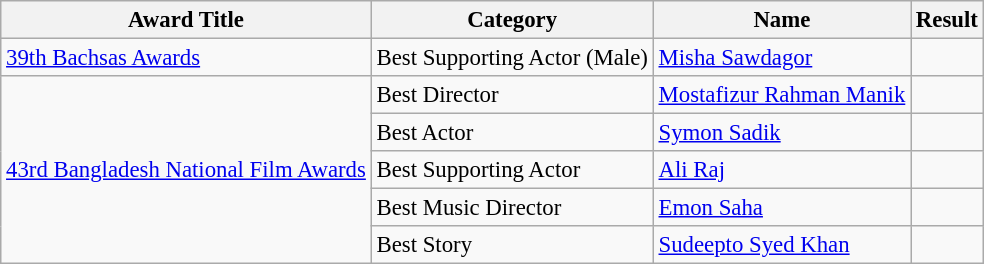<table class="wikitable" style="font-size:95%;" ;>
<tr>
<th>Award Title</th>
<th>Category</th>
<th>Name</th>
<th>Result</th>
</tr>
<tr>
<td><a href='#'>39th Bachsas Awards</a></td>
<td>Best Supporting Actor (Male)</td>
<td><a href='#'>Misha Sawdagor</a></td>
<td></td>
</tr>
<tr>
<td rowspan="5"><a href='#'>43rd Bangladesh National Film Awards</a></td>
<td>Best Director</td>
<td><a href='#'>Mostafizur Rahman Manik</a></td>
<td></td>
</tr>
<tr>
<td>Best Actor</td>
<td><a href='#'>Symon Sadik</a></td>
<td></td>
</tr>
<tr>
<td>Best Supporting Actor</td>
<td><a href='#'>Ali Raj</a></td>
<td></td>
</tr>
<tr>
<td>Best Music Director</td>
<td><a href='#'>Emon Saha</a></td>
<td></td>
</tr>
<tr>
<td>Best Story</td>
<td><a href='#'>Sudeepto Syed Khan</a></td>
<td></td>
</tr>
</table>
